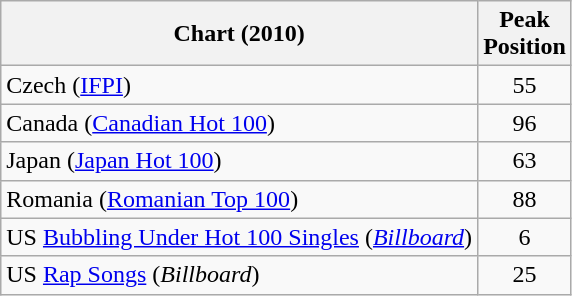<table class="wikitable sortable">
<tr>
<th>Chart (2010)</th>
<th>Peak <br> Position</th>
</tr>
<tr>
<td>Czech (<a href='#'>IFPI</a>)</td>
<td style="text-align:center;">55</td>
</tr>
<tr>
<td>Canada (<a href='#'>Canadian Hot 100</a>)</td>
<td style="text-align:center;">96</td>
</tr>
<tr>
<td>Japan (<a href='#'>Japan Hot 100</a>)</td>
<td style="text-align:center;">63</td>
</tr>
<tr>
<td>Romania (<a href='#'>Romanian Top 100</a>)</td>
<td style="text-align:center;">88</td>
</tr>
<tr>
<td>US <a href='#'>Bubbling Under Hot 100 Singles</a> (<em><a href='#'>Billboard</a></em>)</td>
<td style="text-align:center;">6</td>
</tr>
<tr>
<td>US <a href='#'>Rap Songs</a> (<em>Billboard</em>)</td>
<td style="text-align:center;">25</td>
</tr>
</table>
